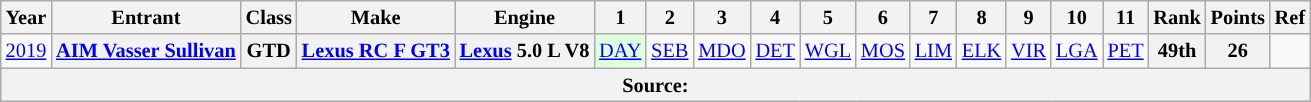<table class="wikitable" style="text-align:center; font-size:85%">
<tr>
<th>Year</th>
<th>Entrant</th>
<th>Class</th>
<th>Make</th>
<th>Engine</th>
<th>1</th>
<th>2</th>
<th>3</th>
<th>4</th>
<th>5</th>
<th>6</th>
<th>7</th>
<th>8</th>
<th>9</th>
<th>10</th>
<th>11</th>
<th>Rank</th>
<th>Points</th>
<th>Ref</th>
</tr>
<tr>
<td><a href='#'>2019</a></td>
<th nowrap><a href='#'>AIM Vasser Sullivan</a></th>
<th>GTD</th>
<th nowrap><a href='#'>Lexus RC F GT3</a></th>
<th nowrap><a href='#'>Lexus</a> 5.0 L V8</th>
<td style="background:#DFFFDF"><a href='#'>DAY</a><br></td>
<td><a href='#'>SEB</a></td>
<td><a href='#'>MDO</a></td>
<td><a href='#'>DET</a></td>
<td><a href='#'>WGL</a></td>
<td><a href='#'>MOS</a></td>
<td><a href='#'>LIM</a></td>
<td><a href='#'>ELK</a></td>
<td><a href='#'>VIR</a></td>
<td><a href='#'>LGA</a></td>
<td><a href='#'>PET</a></td>
<th>49th</th>
<th>26</th>
<td></td>
</tr>
<tr>
<th colspan="19">Source:</th>
</tr>
</table>
